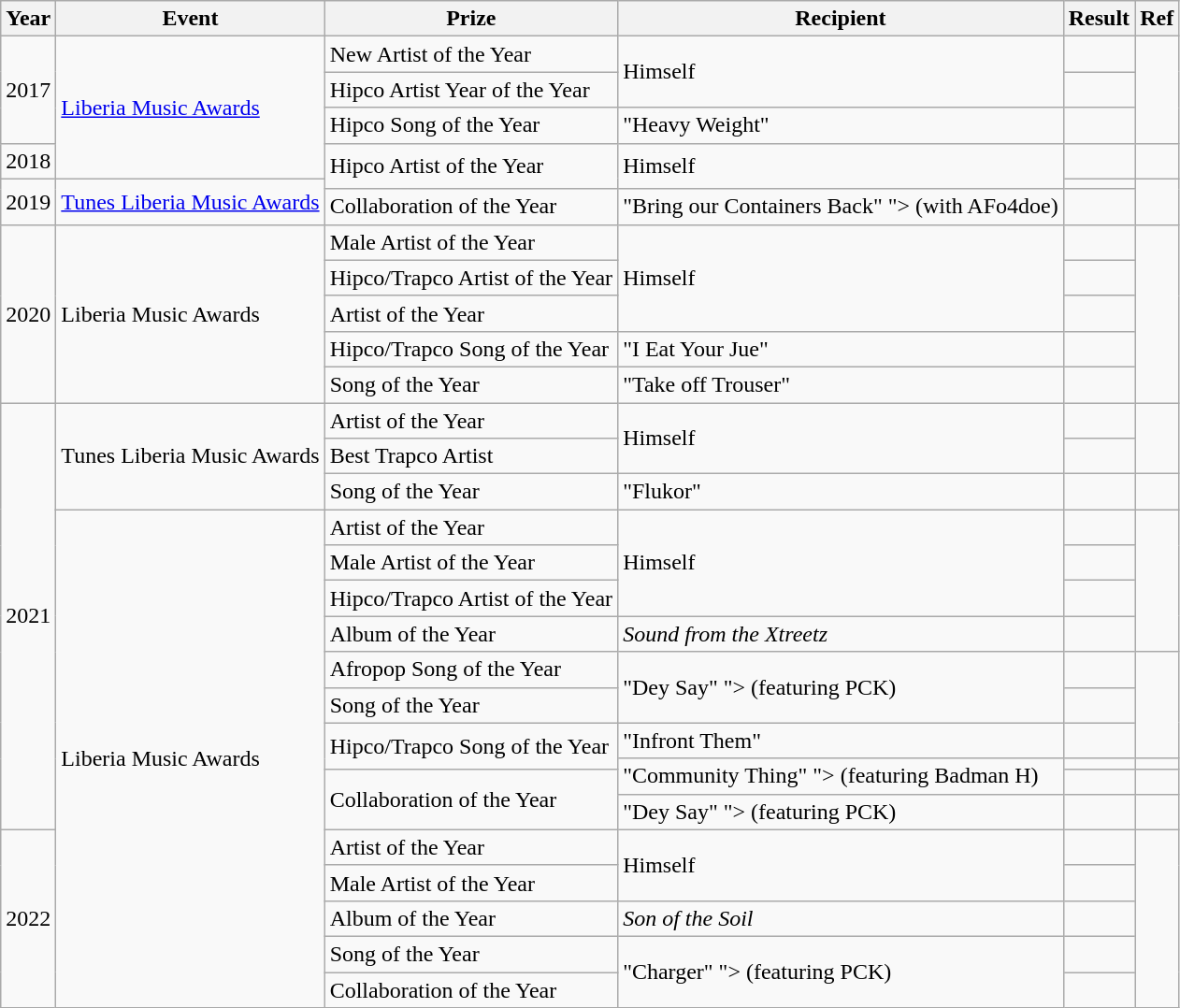<table class ="wikitable">
<tr>
<th>Year</th>
<th>Event</th>
<th>Prize</th>
<th>Recipient</th>
<th>Result</th>
<th>Ref</th>
</tr>
<tr>
<td rowspan="3">2017</td>
<td rowspan="4"><a href='#'>Liberia Music Awards</a></td>
<td>New Artist of the Year</td>
<td rowspan="2">Himself</td>
<td></td>
<td rowspan="3"></td>
</tr>
<tr>
<td>Hipco Artist Year of the Year</td>
<td></td>
</tr>
<tr>
<td>Hipco Song of the Year</td>
<td>"Heavy Weight"</td>
<td></td>
</tr>
<tr>
<td>2018</td>
<td rowspan="2">Hipco Artist of the Year</td>
<td rowspan="2">Himself</td>
<td></td>
<td></td>
</tr>
<tr>
<td rowspan="2">2019</td>
<td rowspan="2"><a href='#'>Tunes Liberia Music Awards</a></td>
<td></td>
<td rowspan="2"></td>
</tr>
<tr>
<td>Collaboration of the Year</td>
<td>"Bring our Containers Back" <span>"> (with AFo4doe)</span></td>
<td></td>
</tr>
<tr>
<td rowspan="5">2020</td>
<td rowspan="5">Liberia Music Awards</td>
<td>Male Artist of the Year</td>
<td rowspan="3">Himself</td>
<td></td>
<td rowspan="5"></td>
</tr>
<tr>
<td>Hipco/Trapco Artist of the Year</td>
<td></td>
</tr>
<tr>
<td>Artist of the Year</td>
<td></td>
</tr>
<tr>
<td>Hipco/Trapco Song of the Year</td>
<td>"I Eat Your Jue"</td>
<td></td>
</tr>
<tr>
<td>Song of the Year</td>
<td>"Take off Trouser"</td>
<td></td>
</tr>
<tr>
<td rowspan="13">2021</td>
<td rowspan="3">Tunes Liberia Music Awards</td>
<td>Artist of the Year</td>
<td rowspan="2">Himself</td>
<td></td>
<td rowspan="2"></td>
</tr>
<tr>
<td>Best Trapco Artist</td>
<td></td>
</tr>
<tr>
<td>Song of the Year</td>
<td>"Flukor"</td>
<td></td>
<td></td>
</tr>
<tr>
<td rowspan="15">Liberia Music Awards</td>
<td>Artist of the Year</td>
<td rowspan="3">Himself</td>
<td></td>
<td rowspan="4"></td>
</tr>
<tr>
<td>Male Artist of the Year</td>
<td></td>
</tr>
<tr>
<td>Hipco/Trapco Artist of the Year</td>
<td></td>
</tr>
<tr>
<td>Album of the Year</td>
<td><em>Sound from the Xtreetz</em></td>
<td></td>
</tr>
<tr>
<td>Afropop Song of the Year</td>
<td rowspan="2">"Dey Say" <span>"> (featuring PCK)</span></td>
<td></td>
<td rowspan="3"></td>
</tr>
<tr>
<td>Song of the Year</td>
<td></td>
</tr>
<tr>
<td rowspan="2">Hipco/Trapco Song of the Year</td>
<td>"Infront Them"</td>
<td></td>
</tr>
<tr>
<td rowspan="2">"Community Thing" <span>"> (featuring Badman H)</span></td>
<td></td>
<td></td>
</tr>
<tr>
<td rowspan="2">Collaboration of the Year</td>
<td></td>
<td></td>
</tr>
<tr>
<td>"Dey Say" <span>"> (featuring PCK)</span></td>
<td></td>
<td></td>
</tr>
<tr>
<td rowspan="5">2022</td>
<td>Artist of the Year</td>
<td rowspan="2">Himself</td>
<td></td>
<td rowspan="5"></td>
</tr>
<tr>
<td>Male Artist of the Year</td>
<td></td>
</tr>
<tr>
<td>Album of the Year</td>
<td><em>Son of the Soil</em></td>
<td></td>
</tr>
<tr>
<td>Song of the Year</td>
<td rowspan="2">"Charger" <span>"> (featuring PCK)</span></td>
<td></td>
</tr>
<tr>
<td>Collaboration of the Year</td>
<td></td>
</tr>
</table>
